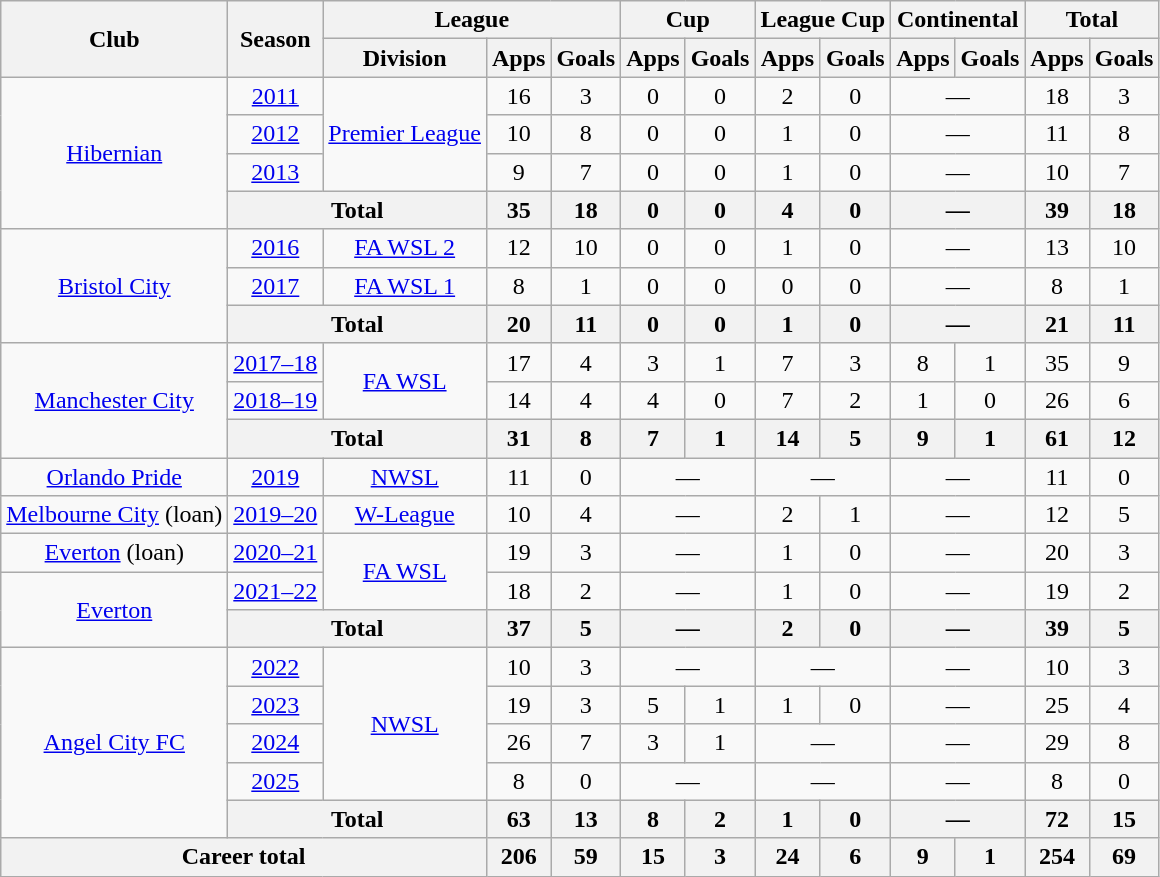<table class="wikitable" style="text-align:center">
<tr>
<th rowspan="2">Club</th>
<th rowspan="2">Season</th>
<th colspan="3">League</th>
<th colspan="2">Cup</th>
<th colspan="2">League Cup</th>
<th colspan="2">Continental</th>
<th colspan="2">Total</th>
</tr>
<tr>
<th>Division</th>
<th>Apps</th>
<th>Goals</th>
<th>Apps</th>
<th>Goals</th>
<th>Apps</th>
<th>Goals</th>
<th>Apps</th>
<th>Goals</th>
<th>Apps</th>
<th>Goals</th>
</tr>
<tr>
<td rowspan="4"><a href='#'>Hibernian</a></td>
<td><a href='#'>2011</a></td>
<td rowspan="3"><a href='#'>Premier League</a></td>
<td>16</td>
<td>3</td>
<td>0</td>
<td>0</td>
<td>2</td>
<td>0</td>
<td colspan="2">—</td>
<td>18</td>
<td>3</td>
</tr>
<tr>
<td><a href='#'>2012</a></td>
<td>10</td>
<td>8</td>
<td>0</td>
<td>0</td>
<td>1</td>
<td>0</td>
<td colspan="2">—</td>
<td>11</td>
<td>8</td>
</tr>
<tr>
<td><a href='#'>2013</a></td>
<td>9</td>
<td>7</td>
<td>0</td>
<td>0</td>
<td>1</td>
<td>0</td>
<td colspan="2">—</td>
<td>10</td>
<td>7</td>
</tr>
<tr>
<th colspan="2">Total</th>
<th>35</th>
<th>18</th>
<th>0</th>
<th>0</th>
<th>4</th>
<th>0</th>
<th colspan="2">—</th>
<th>39</th>
<th>18</th>
</tr>
<tr>
<td rowspan="3"><a href='#'>Bristol City</a></td>
<td><a href='#'>2016</a></td>
<td rowspan="1"><a href='#'>FA WSL 2</a></td>
<td>12</td>
<td>10</td>
<td>0</td>
<td>0</td>
<td>1</td>
<td>0</td>
<td colspan="2">—</td>
<td>13</td>
<td>10</td>
</tr>
<tr>
<td><a href='#'>2017</a></td>
<td rowspan="1"><a href='#'>FA WSL 1</a></td>
<td>8</td>
<td>1</td>
<td>0</td>
<td>0</td>
<td>0</td>
<td>0</td>
<td colspan="2">—</td>
<td>8</td>
<td>1</td>
</tr>
<tr>
<th colspan="2">Total</th>
<th>20</th>
<th>11</th>
<th>0</th>
<th>0</th>
<th>1</th>
<th>0</th>
<th colspan="2">—</th>
<th>21</th>
<th>11</th>
</tr>
<tr>
<td rowspan="3"><a href='#'>Manchester City</a></td>
<td><a href='#'>2017–18</a></td>
<td rowspan="2"><a href='#'>FA WSL</a></td>
<td>17</td>
<td>4</td>
<td>3</td>
<td>1</td>
<td>7</td>
<td>3</td>
<td>8</td>
<td>1</td>
<td>35</td>
<td>9</td>
</tr>
<tr>
<td><a href='#'>2018–19</a></td>
<td>14</td>
<td>4</td>
<td>4</td>
<td>0</td>
<td>7</td>
<td>2</td>
<td>1</td>
<td>0</td>
<td>26</td>
<td>6</td>
</tr>
<tr>
<th colspan="2">Total</th>
<th>31</th>
<th>8</th>
<th>7</th>
<th>1</th>
<th>14</th>
<th>5</th>
<th>9</th>
<th>1</th>
<th>61</th>
<th>12</th>
</tr>
<tr>
<td rowspan="1"><a href='#'>Orlando Pride</a></td>
<td><a href='#'>2019</a></td>
<td rowspan="1"><a href='#'>NWSL</a></td>
<td>11</td>
<td>0</td>
<td colspan="2">—</td>
<td colspan="2">—</td>
<td colspan="2">—</td>
<td>11</td>
<td>0</td>
</tr>
<tr>
<td><a href='#'>Melbourne City</a> (loan)</td>
<td><a href='#'>2019–20</a></td>
<td><a href='#'>W-League</a></td>
<td>10</td>
<td>4</td>
<td colspan="2">—</td>
<td>2</td>
<td>1</td>
<td colspan="2">—</td>
<td>12</td>
<td>5</td>
</tr>
<tr>
<td><a href='#'>Everton</a> (loan)</td>
<td><a href='#'>2020–21</a></td>
<td rowspan="2"><a href='#'>FA WSL</a></td>
<td>19</td>
<td>3</td>
<td colspan="2">—</td>
<td>1</td>
<td>0</td>
<td colspan="2">—</td>
<td>20</td>
<td>3</td>
</tr>
<tr>
<td rowspan="2"><a href='#'>Everton</a></td>
<td><a href='#'>2021–22</a></td>
<td>18</td>
<td>2</td>
<td colspan="2">—</td>
<td>1</td>
<td>0</td>
<td colspan="2">—</td>
<td>19</td>
<td>2</td>
</tr>
<tr>
<th colspan="2">Total</th>
<th>37</th>
<th>5</th>
<th colspan="2">—</th>
<th>2</th>
<th>0</th>
<th colspan="2">—</th>
<th>39</th>
<th>5</th>
</tr>
<tr>
<td rowspan="5"><a href='#'>Angel City FC</a></td>
<td><a href='#'>2022</a></td>
<td rowspan="4"><a href='#'>NWSL</a></td>
<td>10</td>
<td>3</td>
<td colspan="2">—</td>
<td colspan="2">—</td>
<td colspan="2">—</td>
<td>10</td>
<td>3</td>
</tr>
<tr>
<td><a href='#'>2023</a></td>
<td>19</td>
<td>3</td>
<td>5</td>
<td>1</td>
<td>1</td>
<td>0</td>
<td colspan="2">—</td>
<td>25</td>
<td>4</td>
</tr>
<tr>
<td><a href='#'>2024</a></td>
<td>26</td>
<td>7</td>
<td>3</td>
<td>1</td>
<td colspan="2">—</td>
<td colspan="2">—</td>
<td>29</td>
<td>8</td>
</tr>
<tr>
<td><a href='#'>2025</a></td>
<td>8</td>
<td>0</td>
<td colspan="2">—</td>
<td colspan="2">—</td>
<td colspan="2">—</td>
<td>8</td>
<td>0</td>
</tr>
<tr>
<th colspan="2">Total</th>
<th>63</th>
<th>13</th>
<th>8</th>
<th>2</th>
<th>1</th>
<th>0</th>
<th colspan="2">—</th>
<th>72</th>
<th>15</th>
</tr>
<tr>
<th colspan="3">Career total</th>
<th>206</th>
<th>59</th>
<th>15</th>
<th>3</th>
<th>24</th>
<th>6</th>
<th>9</th>
<th>1</th>
<th>254</th>
<th>69</th>
</tr>
</table>
